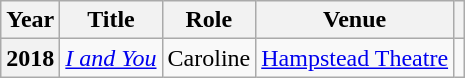<table class="wikitable plainrowheaders sortable">
<tr>
<th scope="col">Year</th>
<th scope="col">Title</th>
<th scope="col">Role</th>
<th scope="col">Venue</th>
<th scope="col" class="unsortable"></th>
</tr>
<tr>
<th scope="row">2018</th>
<td><em><a href='#'>I and You</a></em></td>
<td>Caroline</td>
<td><a href='#'>Hampstead Theatre</a></td>
<td style="text-align:center;"></td>
</tr>
</table>
